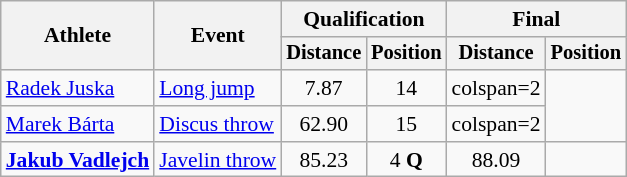<table class="wikitable" style="font-size:90%">
<tr>
<th rowspan="2">Athlete</th>
<th rowspan="2">Event</th>
<th colspan="2">Qualification</th>
<th colspan="2">Final</th>
</tr>
<tr style="font-size:95%">
<th>Distance</th>
<th>Position</th>
<th>Distance</th>
<th>Position</th>
</tr>
<tr align="center">
<td align="left"><a href='#'>Radek Juska</a></td>
<td align="left"><a href='#'>Long jump</a></td>
<td>7.87</td>
<td>14</td>
<td>colspan=2 </td>
</tr>
<tr align="center">
<td align="left"><a href='#'>Marek Bárta</a></td>
<td align="left"><a href='#'>Discus throw</a></td>
<td>62.90</td>
<td>15</td>
<td>colspan=2 </td>
</tr>
<tr align="center">
<td align="left"><strong><a href='#'>Jakub Vadlejch</a></strong></td>
<td align="left"><a href='#'>Javelin throw</a></td>
<td>85.23</td>
<td>4 <strong>Q</strong></td>
<td>88.09</td>
<td></td>
</tr>
</table>
